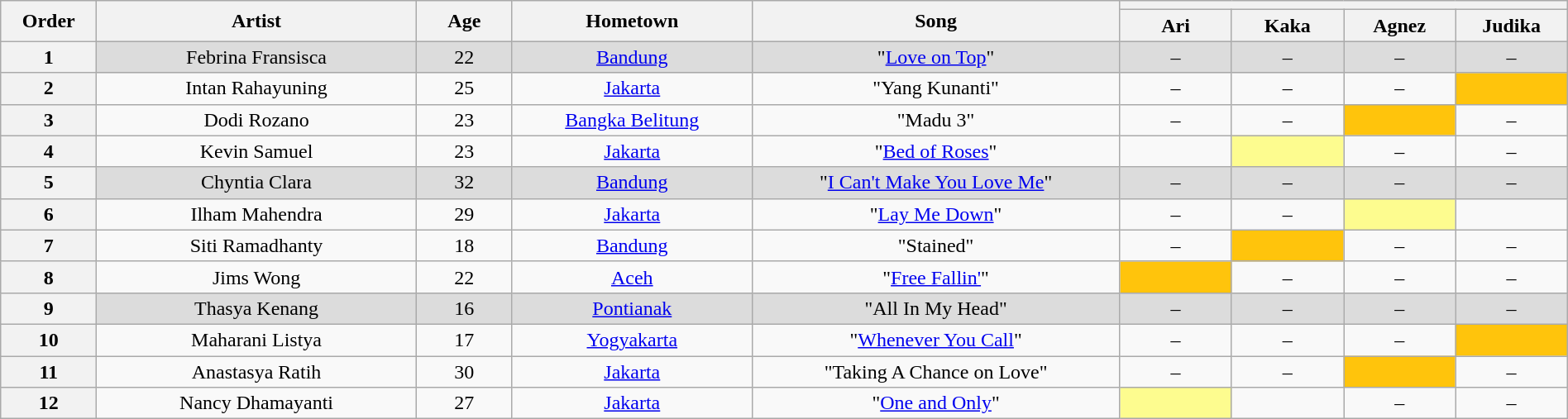<table class="wikitable" style="text-align:center; width:100%;">
<tr>
<th scope="col" rowspan="2" width="06%">Order</th>
<th scope="col" rowspan="2" width="20%">Artist</th>
<th scope="col" rowspan="2" width="06%">Age</th>
<th scope="col" rowspan="2" width="15%">Hometown</th>
<th scope="col" rowspan="2" width="23%">Song</th>
<th scope="col" colspan="4" width="28%"></th>
</tr>
<tr>
<th style="width:07%;">Ari</th>
<th style="width:07%;">Kaka</th>
<th style="width:07%;">Agnez</th>
<th style="width:07%;">Judika</th>
</tr>
<tr>
<th>1</th>
<td style="background:#DCDCDC;">Febrina Fransisca</td>
<td style="background:#DCDCDC;">22</td>
<td style="background:#DCDCDC;"><a href='#'>Bandung</a></td>
<td style="background:#DCDCDC;">"<a href='#'>Love on Top</a>"</td>
<td style="background:#DCDCDC;">–</td>
<td style="background:#DCDCDC;">–</td>
<td style="background:#DCDCDC;">–</td>
<td style="background:#DCDCDC;">–</td>
</tr>
<tr>
<th>2</th>
<td>Intan Rahayuning</td>
<td>25</td>
<td><a href='#'>Jakarta</a></td>
<td>"Yang Kunanti"</td>
<td>–</td>
<td>–</td>
<td>–</td>
<td style="background:#FFC40C;"><strong></strong></td>
</tr>
<tr>
<th>3</th>
<td>Dodi Rozano</td>
<td>23</td>
<td><a href='#'>Bangka Belitung</a></td>
<td>"Madu 3"</td>
<td>–</td>
<td>–</td>
<td style="background:#FFC40C;"><strong></strong></td>
<td>–</td>
</tr>
<tr>
<th>4</th>
<td>Kevin Samuel</td>
<td>23</td>
<td><a href='#'>Jakarta</a></td>
<td>"<a href='#'>Bed of Roses</a>"</td>
<td><strong></strong></td>
<td style="background:#fdfc8f;"><strong></strong></td>
<td>–</td>
<td>–</td>
</tr>
<tr>
<th>5</th>
<td style="background:#DCDCDC;">Chyntia Clara</td>
<td style="background:#DCDCDC;">32</td>
<td style="background:#DCDCDC;"><a href='#'>Bandung</a></td>
<td style="background:#DCDCDC;">"<a href='#'>I Can't Make You Love Me</a>"</td>
<td style="background:#DCDCDC;">–</td>
<td style="background:#DCDCDC;">–</td>
<td style="background:#DCDCDC;">–</td>
<td style="background:#DCDCDC;">–</td>
</tr>
<tr>
<th>6</th>
<td>Ilham Mahendra</td>
<td>29</td>
<td><a href='#'>Jakarta</a></td>
<td>"<a href='#'>Lay Me Down</a>"</td>
<td>–</td>
<td>–</td>
<td style="background:#fdfc8f;"><strong></strong></td>
<td><strong></strong></td>
</tr>
<tr>
<th>7</th>
<td>Siti Ramadhanty</td>
<td>18</td>
<td><a href='#'>Bandung</a></td>
<td>"Stained"</td>
<td>–</td>
<td style="background:#FFC40C;"><strong></strong></td>
<td>–</td>
<td>–</td>
</tr>
<tr>
<th>8</th>
<td>Jims Wong</td>
<td>22</td>
<td><a href='#'>Aceh</a></td>
<td>"<a href='#'>Free Fallin'</a>"</td>
<td style="background:#FFC40C;"><strong></strong></td>
<td>–</td>
<td>–</td>
<td>–</td>
</tr>
<tr>
<th>9</th>
<td style="background:#DCDCDC;">Thasya Kenang</td>
<td style="background:#DCDCDC;">16</td>
<td style="background:#DCDCDC;"><a href='#'>Pontianak</a></td>
<td style="background:#DCDCDC;">"All In My Head"</td>
<td style="background:#DCDCDC;">–</td>
<td style="background:#DCDCDC;">–</td>
<td style="background:#DCDCDC;">–</td>
<td style="background:#DCDCDC;">–</td>
</tr>
<tr>
<th>10</th>
<td>Maharani Listya</td>
<td>17</td>
<td><a href='#'>Yogyakarta</a></td>
<td>"<a href='#'>Whenever You Call</a>"</td>
<td>–</td>
<td>–</td>
<td>–</td>
<td style="background:#FFC40C;"><strong></strong></td>
</tr>
<tr>
<th>11</th>
<td>Anastasya Ratih</td>
<td>30</td>
<td><a href='#'>Jakarta</a></td>
<td>"Taking A Chance on Love"</td>
<td>–</td>
<td>–</td>
<td style="background:#FFC40C;"><strong></strong></td>
<td>–</td>
</tr>
<tr>
<th>12</th>
<td>Nancy Dhamayanti</td>
<td>27</td>
<td><a href='#'>Jakarta</a></td>
<td>"<a href='#'>One and Only</a>"</td>
<td style="background:#fdfc8f;"><strong></strong></td>
<td><strong></strong></td>
<td>–</td>
<td>–</td>
</tr>
</table>
